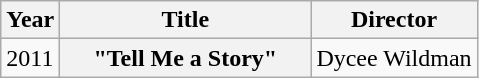<table class="wikitable plainrowheaders">
<tr>
<th>Year</th>
<th style="width:10em;">Title</th>
<th>Director</th>
</tr>
<tr>
<td>2011</td>
<th scope="row">"Tell Me a Story"</th>
<td>Dycee Wildman</td>
</tr>
</table>
